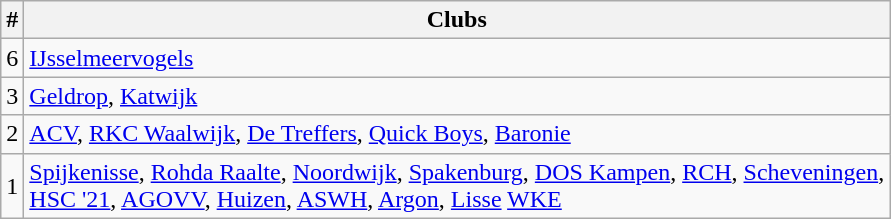<table class="wikitable">
<tr>
<th>#</th>
<th>Clubs</th>
</tr>
<tr>
<td>6</td>
<td><a href='#'>IJsselmeervogels</a></td>
</tr>
<tr>
<td>3</td>
<td><a href='#'>Geldrop</a>, <a href='#'>Katwijk</a></td>
</tr>
<tr>
<td>2</td>
<td><a href='#'>ACV</a>, <a href='#'>RKC Waalwijk</a>, <a href='#'>De Treffers</a>, <a href='#'>Quick Boys</a>, <a href='#'>Baronie</a></td>
</tr>
<tr>
<td>1</td>
<td><a href='#'>Spijkenisse</a>, <a href='#'>Rohda Raalte</a>, <a href='#'>Noordwijk</a>, <a href='#'>Spakenburg</a>, <a href='#'>DOS Kampen</a>, <a href='#'>RCH</a>, <a href='#'>Scheveningen</a>,<br><a href='#'>HSC '21</a>, <a href='#'>AGOVV</a>, <a href='#'>Huizen</a>, <a href='#'>ASWH</a>, <a href='#'>Argon</a>, <a href='#'>Lisse</a> <a href='#'>WKE</a></td>
</tr>
</table>
